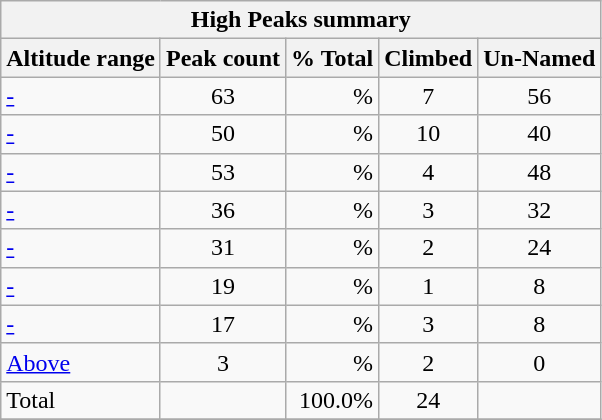<table class="wikitable">
<tr>
<th colspan="5">High Peaks summary</th>
</tr>
<tr>
<th>Altitude range</th>
<th>Peak count</th>
<th>% Total</th>
<th>Climbed</th>
<th>Un-Named</th>
</tr>
<tr>
<td><a href='#'> - </a></td>
<td style="text-align:center;">63</td>
<td style="text-align:right;">%</td>
<td style="text-align:center;">7</td>
<td style="text-align:center;">56</td>
</tr>
<tr>
<td><a href='#'> - </a></td>
<td style="text-align:center;">50</td>
<td style="text-align:right;">%</td>
<td style="text-align:center;">10</td>
<td style="text-align:center;">40</td>
</tr>
<tr>
<td><a href='#'> - </a></td>
<td style="text-align:center;">53</td>
<td style="text-align:right;">%</td>
<td style="text-align:center;">4</td>
<td style="text-align:center;">48</td>
</tr>
<tr>
<td><a href='#'> - </a></td>
<td style="text-align:center;">36</td>
<td style="text-align:right;">%</td>
<td style="text-align:center;">3</td>
<td style="text-align:center;">32</td>
</tr>
<tr>
<td><a href='#'> - </a></td>
<td style="text-align:center;">31</td>
<td style="text-align:right;">%</td>
<td style="text-align:center;">2</td>
<td style="text-align:center;">24</td>
</tr>
<tr>
<td><a href='#'> - </a></td>
<td style="text-align:center;">19</td>
<td style="text-align:right;">%</td>
<td style="text-align:center;">1</td>
<td style="text-align:center;">8</td>
</tr>
<tr>
<td><a href='#'> - </a></td>
<td style="text-align:center;">17</td>
<td style="text-align:right;">%</td>
<td style="text-align:center;">3</td>
<td style="text-align:center;">8</td>
</tr>
<tr>
<td><a href='#'>Above </a></td>
<td style="text-align:center;">3</td>
<td style="text-align:right;">%</td>
<td style="text-align:center;">2</td>
<td style="text-align:center;">0</td>
</tr>
<tr>
<td>Total</td>
<td style="text-align:center;"></td>
<td style="text-align:right;">100.0%</td>
<td style="text-align:center;">24</td>
<td style="text-align:center;"></td>
</tr>
<tr>
</tr>
</table>
